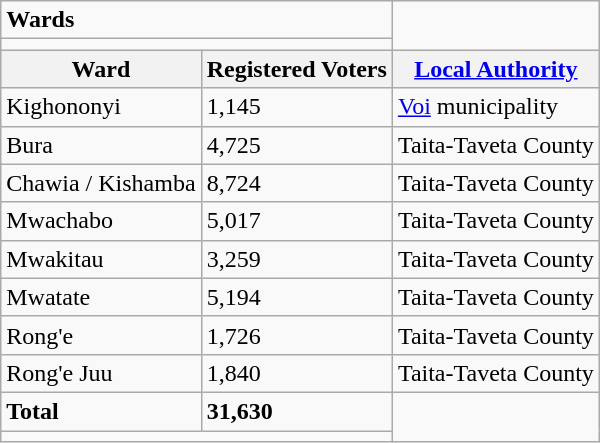<table class="wikitable">
<tr>
<td colspan="2"><strong>Wards</strong></td>
</tr>
<tr>
<td colspan="2"></td>
</tr>
<tr>
<th>Ward</th>
<th>Registered Voters</th>
<th><a href='#'>Local Authority</a></th>
</tr>
<tr>
<td>Kighononyi</td>
<td>1,145</td>
<td><a href='#'>Voi</a> municipality</td>
</tr>
<tr>
<td>Bura</td>
<td>4,725</td>
<td>Taita-Taveta County</td>
</tr>
<tr>
<td>Chawia / Kishamba</td>
<td>8,724</td>
<td>Taita-Taveta County</td>
</tr>
<tr>
<td>Mwachabo</td>
<td>5,017</td>
<td>Taita-Taveta County</td>
</tr>
<tr>
<td>Mwakitau</td>
<td>3,259</td>
<td>Taita-Taveta County</td>
</tr>
<tr>
<td>Mwatate</td>
<td>5,194</td>
<td>Taita-Taveta County</td>
</tr>
<tr>
<td>Rong'e</td>
<td>1,726</td>
<td>Taita-Taveta County</td>
</tr>
<tr>
<td>Rong'e Juu</td>
<td>1,840</td>
<td>Taita-Taveta County</td>
</tr>
<tr>
<td><strong>Total</strong></td>
<td><strong>31,630</strong></td>
</tr>
<tr>
<td colspan="2"></td>
</tr>
</table>
